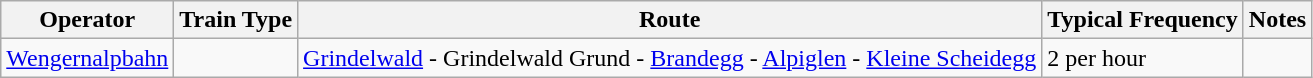<table class="wikitable vatop">
<tr>
<th>Operator</th>
<th>Train Type</th>
<th>Route</th>
<th>Typical Frequency</th>
<th>Notes</th>
</tr>
<tr>
<td><a href='#'>Wengernalpbahn</a></td>
<td></td>
<td><a href='#'>Grindelwald</a> - Grindelwald Grund - <a href='#'>Brandegg</a> - <a href='#'>Alpiglen</a> - <a href='#'>Kleine Scheidegg</a></td>
<td>2 per hour</td>
<td></td>
</tr>
</table>
